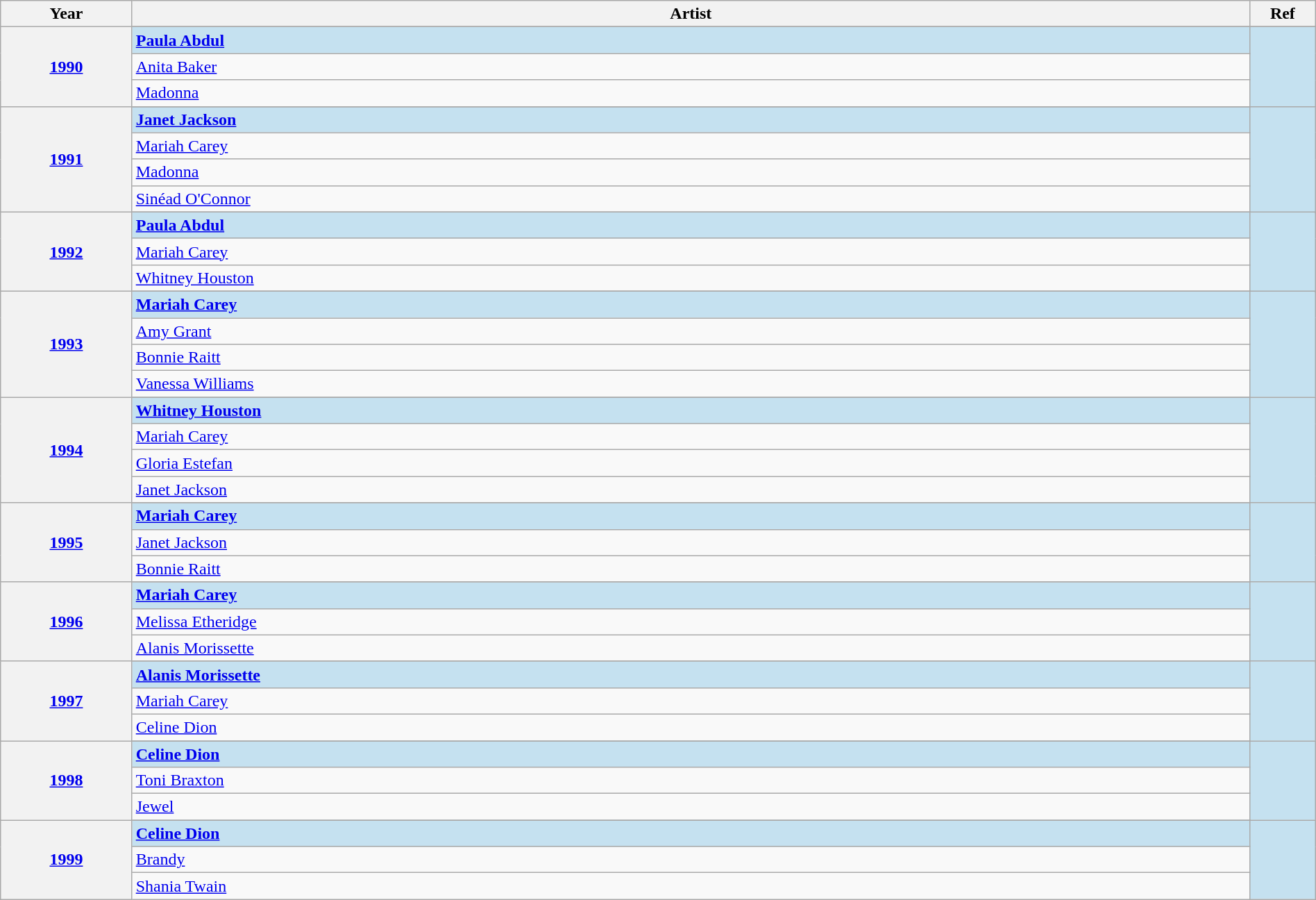<table class="wikitable" width="100%">
<tr>
<th width="10%">Year</th>
<th width="85%">Artist</th>
<th width="5%">Ref</th>
</tr>
<tr>
<th rowspan="4" align="center"><a href='#'>1990<br></a></th>
</tr>
<tr style="background:#c5e1f0">
<td><strong><a href='#'>Paula Abdul</a></strong></td>
<td rowspan="4" align="center"></td>
</tr>
<tr>
<td><a href='#'>Anita Baker</a></td>
</tr>
<tr>
<td><a href='#'>Madonna</a></td>
</tr>
<tr>
<th rowspan="5" align="center"><a href='#'>1991<br></a></th>
</tr>
<tr style="background:#c5e1f0">
<td><strong><a href='#'>Janet Jackson</a></strong></td>
<td rowspan="5" align="center"></td>
</tr>
<tr>
<td><a href='#'>Mariah Carey</a></td>
</tr>
<tr>
<td><a href='#'>Madonna</a></td>
</tr>
<tr>
<td><a href='#'>Sinéad O'Connor</a></td>
</tr>
<tr>
<th rowspan="4" align="center"><a href='#'>1992<br></a></th>
</tr>
<tr style="background:#c5e1f0">
<td><strong><a href='#'>Paula Abdul</a></strong></td>
<td rowspan="4" align="center"></td>
</tr>
<tr>
<td><a href='#'>Mariah Carey</a></td>
</tr>
<tr>
<td><a href='#'>Whitney Houston</a></td>
</tr>
<tr>
<th rowspan="5" align="center"><a href='#'>1993<br></a></th>
</tr>
<tr style="background:#c5e1f0">
<td><strong><a href='#'>Mariah Carey</a></strong></td>
<td rowspan="5" align="center"></td>
</tr>
<tr>
<td><a href='#'>Amy Grant</a></td>
</tr>
<tr>
<td><a href='#'>Bonnie Raitt</a></td>
</tr>
<tr>
<td><a href='#'>Vanessa Williams</a></td>
</tr>
<tr>
<th rowspan="5" align="center"><a href='#'>1994<br></a></th>
</tr>
<tr style="background:#c5e1f0">
<td><strong><a href='#'>Whitney Houston</a></strong></td>
<td rowspan="5" align="center"></td>
</tr>
<tr>
<td><a href='#'>Mariah Carey</a></td>
</tr>
<tr>
<td><a href='#'>Gloria Estefan</a></td>
</tr>
<tr>
<td><a href='#'>Janet Jackson</a></td>
</tr>
<tr>
<th rowspan="4" align="center"><a href='#'>1995<br></a></th>
</tr>
<tr style="background:#c5e1f0">
<td><strong><a href='#'>Mariah Carey</a></strong></td>
<td rowspan="4" align="center"></td>
</tr>
<tr>
<td><a href='#'>Janet Jackson</a></td>
</tr>
<tr>
<td><a href='#'>Bonnie Raitt</a></td>
</tr>
<tr>
<th rowspan="4" align="center"><a href='#'>1996<br></a></th>
</tr>
<tr style="background:#c5e1f0">
<td><strong><a href='#'>Mariah Carey</a></strong></td>
<td rowspan="4" align="center"></td>
</tr>
<tr>
<td><a href='#'>Melissa Etheridge</a></td>
</tr>
<tr>
<td><a href='#'>Alanis Morissette</a></td>
</tr>
<tr>
<th rowspan="4" align="center"><a href='#'>1997<br></a></th>
</tr>
<tr style="background:#c5e1f0">
<td><strong><a href='#'>Alanis Morissette</a></strong></td>
<td rowspan="4" align="center"></td>
</tr>
<tr>
<td><a href='#'>Mariah Carey</a></td>
</tr>
<tr>
<td><a href='#'>Celine Dion</a></td>
</tr>
<tr>
<th rowspan="4" align="center"><a href='#'>1998<br></a></th>
</tr>
<tr style="background:#c5e1f0">
<td><strong><a href='#'>Celine Dion</a></strong></td>
<td rowspan="4" align="center"></td>
</tr>
<tr>
<td><a href='#'>Toni Braxton</a></td>
</tr>
<tr>
<td><a href='#'>Jewel</a></td>
</tr>
<tr>
<th rowspan="4" align="center"><a href='#'>1999<br></a></th>
</tr>
<tr style="background:#c5e1f0">
<td><strong><a href='#'>Celine Dion</a></strong></td>
<td rowspan="4" align="center"></td>
</tr>
<tr>
<td><a href='#'>Brandy</a></td>
</tr>
<tr>
<td><a href='#'>Shania Twain</a></td>
</tr>
</table>
